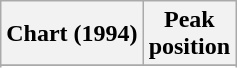<table class="wikitable sortable">
<tr>
<th align="left">Chart (1994)</th>
<th align="center">Peak<br>position</th>
</tr>
<tr>
</tr>
<tr>
</tr>
</table>
